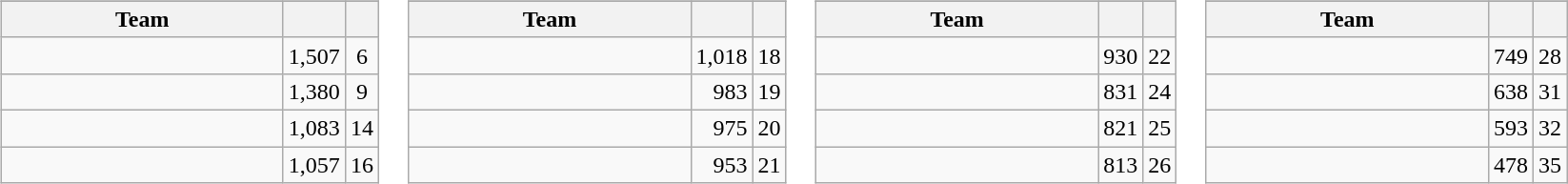<table>
<tr style="vertical-align:top">
<td><br><table class="wikitable">
<tr>
</tr>
<tr>
<th width="190">Team</th>
<th></th>
<th></th>
</tr>
<tr>
<td></td>
<td align="right">1,507</td>
<td align="center">6</td>
</tr>
<tr>
<td></td>
<td align="right">1,380</td>
<td align="center">9</td>
</tr>
<tr>
<td></td>
<td align="right">1,083</td>
<td align="center">14</td>
</tr>
<tr>
<td></td>
<td align="right">1,057</td>
<td align="center">16</td>
</tr>
</table>
</td>
<td><br><table class="wikitable">
<tr>
</tr>
<tr>
<th width="190">Team</th>
<th></th>
<th></th>
</tr>
<tr>
<td></td>
<td align="right">1,018</td>
<td align="center">18</td>
</tr>
<tr>
<td></td>
<td align="right">983</td>
<td align="center">19</td>
</tr>
<tr>
<td></td>
<td align="right">975</td>
<td align="center">20</td>
</tr>
<tr>
<td></td>
<td align="right">953</td>
<td align="center">21</td>
</tr>
</table>
</td>
<td><br><table class="wikitable">
<tr>
</tr>
<tr>
<th width="190">Team</th>
<th></th>
<th></th>
</tr>
<tr>
<td></td>
<td align="right">930</td>
<td align="center">22</td>
</tr>
<tr>
<td></td>
<td align="right">831</td>
<td align="center">24</td>
</tr>
<tr>
<td></td>
<td align="right">821</td>
<td align="center">25</td>
</tr>
<tr>
<td></td>
<td align="right">813</td>
<td align="center">26</td>
</tr>
</table>
</td>
<td><br><table class="wikitable">
<tr>
</tr>
<tr>
<th width="190">Team</th>
<th></th>
<th></th>
</tr>
<tr>
<td></td>
<td align="right">749</td>
<td align="center">28</td>
</tr>
<tr>
<td></td>
<td align="right">638</td>
<td align="center">31</td>
</tr>
<tr>
<td></td>
<td align="right">593</td>
<td align="center">32</td>
</tr>
<tr>
<td></td>
<td align="right">478</td>
<td align="center">35</td>
</tr>
</table>
</td>
</tr>
</table>
